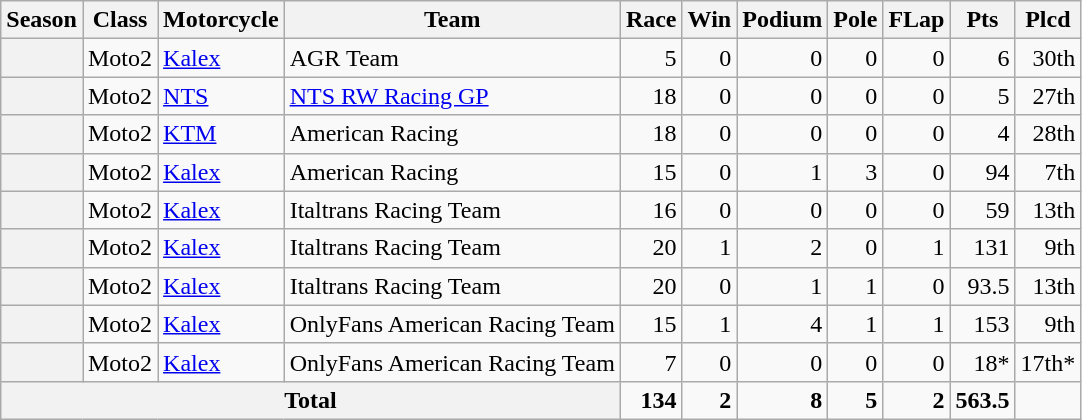<table class="wikitable" style="text-align:right;">
<tr>
<th>Season</th>
<th>Class</th>
<th>Motorcycle</th>
<th>Team</th>
<th>Race</th>
<th>Win</th>
<th>Podium</th>
<th>Pole</th>
<th>FLap</th>
<th>Pts</th>
<th>Plcd</th>
</tr>
<tr>
<th></th>
<td>Moto2</td>
<td style="text-align:left;"><a href='#'>Kalex</a></td>
<td style="text-align:left;">AGR Team</td>
<td>5</td>
<td>0</td>
<td>0</td>
<td>0</td>
<td>0</td>
<td>6</td>
<td>30th</td>
</tr>
<tr>
<th></th>
<td>Moto2</td>
<td style="text-align:left;"><a href='#'>NTS</a></td>
<td style="text-align:left;"><a href='#'>NTS RW Racing GP</a></td>
<td>18</td>
<td>0</td>
<td>0</td>
<td>0</td>
<td>0</td>
<td>5</td>
<td>27th</td>
</tr>
<tr>
<th></th>
<td>Moto2</td>
<td style="text-align:left;"><a href='#'>KTM</a></td>
<td style="text-align:left;">American Racing</td>
<td>18</td>
<td>0</td>
<td>0</td>
<td>0</td>
<td>0</td>
<td>4</td>
<td>28th</td>
</tr>
<tr>
<th></th>
<td>Moto2</td>
<td style="text-align:left;"><a href='#'>Kalex</a></td>
<td style="text-align:left;">American Racing</td>
<td>15</td>
<td>0</td>
<td>1</td>
<td>3</td>
<td>0</td>
<td>94</td>
<td>7th</td>
</tr>
<tr>
<th></th>
<td>Moto2</td>
<td style="text-align:left;"><a href='#'>Kalex</a></td>
<td style="text-align:left;">Italtrans Racing Team</td>
<td>16</td>
<td>0</td>
<td>0</td>
<td>0</td>
<td>0</td>
<td>59</td>
<td>13th</td>
</tr>
<tr>
<th></th>
<td>Moto2</td>
<td style="text-align:left;"><a href='#'>Kalex</a></td>
<td style="text-align:left;">Italtrans Racing Team</td>
<td>20</td>
<td>1</td>
<td>2</td>
<td>0</td>
<td>1</td>
<td>131</td>
<td>9th</td>
</tr>
<tr>
<th></th>
<td>Moto2</td>
<td style="text-align:left;"><a href='#'>Kalex</a></td>
<td style="text-align:left;">Italtrans Racing Team</td>
<td>20</td>
<td>0</td>
<td>1</td>
<td>1</td>
<td>0</td>
<td>93.5</td>
<td>13th</td>
</tr>
<tr>
<th></th>
<td>Moto2</td>
<td style="text-align:left;"><a href='#'>Kalex</a></td>
<td style="text-align:left;">OnlyFans American Racing Team</td>
<td>15</td>
<td>1</td>
<td>4</td>
<td>1</td>
<td>1</td>
<td>153</td>
<td>9th</td>
</tr>
<tr>
<th></th>
<td>Moto2</td>
<td style="text-align:left;"><a href='#'>Kalex</a></td>
<td style="text-align:left;">OnlyFans American Racing Team</td>
<td>7</td>
<td>0</td>
<td>0</td>
<td>0</td>
<td>0</td>
<td>18*</td>
<td>17th*</td>
</tr>
<tr>
<th colspan="4">Total</th>
<td><strong>134</strong></td>
<td><strong>2</strong></td>
<td><strong>8</strong></td>
<td><strong>5</strong></td>
<td><strong>2</strong></td>
<td><strong>563.5</strong></td>
<td></td>
</tr>
</table>
